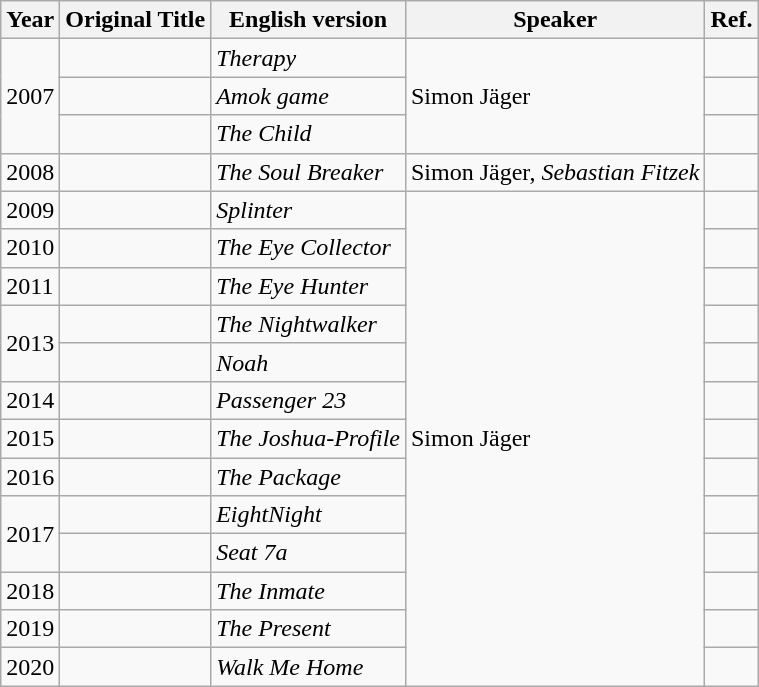<table class="wikitable">
<tr>
<th>Year</th>
<th>Original Title</th>
<th>English version</th>
<th>Speaker</th>
<th>Ref.</th>
</tr>
<tr>
<td rowspan="3">2007</td>
<td></td>
<td><em>Therapy</em></td>
<td rowspan="3">Simon Jäger</td>
<td></td>
</tr>
<tr>
<td></td>
<td><em>Amok game</em></td>
<td></td>
</tr>
<tr>
<td></td>
<td><em>The Child</em></td>
<td></td>
</tr>
<tr>
<td>2008</td>
<td></td>
<td><em>The Soul Breaker</em></td>
<td rowspan="1">Simon Jäger, <em>Sebastian Fitzek</em></td>
<td></td>
</tr>
<tr>
<td>2009</td>
<td></td>
<td><em>Splinter</em></td>
<td rowspan="13">Simon Jäger</td>
<td></td>
</tr>
<tr>
<td>2010</td>
<td></td>
<td><em>The Eye Collector</em></td>
<td></td>
</tr>
<tr>
<td>2011</td>
<td></td>
<td><em>The Eye Hunter</em></td>
<td></td>
</tr>
<tr>
<td rowspan="2">2013</td>
<td></td>
<td><em>The Nightwalker</em></td>
<td></td>
</tr>
<tr>
<td></td>
<td><em>Noah</em></td>
<td></td>
</tr>
<tr>
<td>2014</td>
<td></td>
<td><em>Passenger 23</em></td>
<td></td>
</tr>
<tr>
<td>2015</td>
<td></td>
<td><em>The Joshua-Profile</em></td>
<td></td>
</tr>
<tr>
<td>2016</td>
<td></td>
<td><em>The Package</em></td>
<td></td>
</tr>
<tr>
<td rowspan="2">2017</td>
<td></td>
<td><em>EightNight</em></td>
<td></td>
</tr>
<tr>
<td></td>
<td><em>Seat 7a</em></td>
<td></td>
</tr>
<tr>
<td>2018</td>
<td></td>
<td><em>The Inmate</em></td>
<td></td>
</tr>
<tr>
<td>2019</td>
<td></td>
<td><em>The Present</em></td>
<td></td>
</tr>
<tr>
<td>2020</td>
<td></td>
<td><em>Walk Me Home</em></td>
<td></td>
</tr>
</table>
